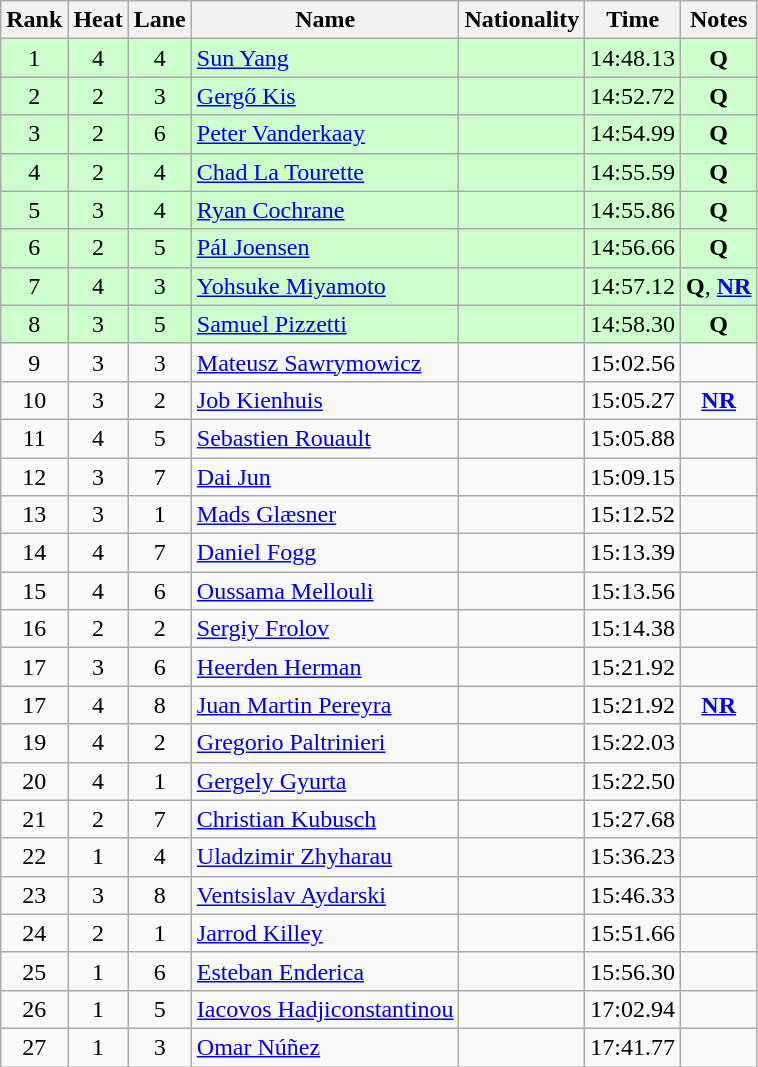<table class="wikitable sortable" style="text-align:center">
<tr>
<th>Rank</th>
<th>Heat</th>
<th>Lane</th>
<th>Name</th>
<th>Nationality</th>
<th>Time</th>
<th>Notes</th>
</tr>
<tr bgcolor=ccffcc>
<td>1</td>
<td>4</td>
<td>4</td>
<td align=left><a href='#'>Sun Yang</a></td>
<td align=left></td>
<td>14:48.13</td>
<td><strong>Q</strong></td>
</tr>
<tr bgcolor=ccffcc>
<td>2</td>
<td>2</td>
<td>3</td>
<td align=left><a href='#'>Gergő Kis</a></td>
<td align=left></td>
<td>14:52.72</td>
<td><strong>Q</strong></td>
</tr>
<tr bgcolor=ccffcc>
<td>3</td>
<td>2</td>
<td>6</td>
<td align=left><a href='#'>Peter Vanderkaay</a></td>
<td align=left></td>
<td>14:54.99</td>
<td><strong>Q</strong></td>
</tr>
<tr bgcolor=ccffcc>
<td>4</td>
<td>2</td>
<td>4</td>
<td align=left><a href='#'>Chad La Tourette</a></td>
<td align=left></td>
<td>14:55.59</td>
<td><strong>Q</strong></td>
</tr>
<tr bgcolor=ccffcc>
<td>5</td>
<td>3</td>
<td>4</td>
<td align=left><a href='#'>Ryan Cochrane</a></td>
<td align=left></td>
<td>14:55.86</td>
<td><strong>Q</strong></td>
</tr>
<tr bgcolor=ccffcc>
<td>6</td>
<td>2</td>
<td>5</td>
<td align=left><a href='#'>Pál Joensen</a></td>
<td align=left></td>
<td>14:56.66</td>
<td><strong>Q</strong></td>
</tr>
<tr bgcolor=ccffcc>
<td>7</td>
<td>4</td>
<td>3</td>
<td align=left><a href='#'>Yohsuke Miyamoto</a></td>
<td align=left></td>
<td>14:57.12</td>
<td><strong>Q</strong>, <strong><a href='#'>NR</a></strong></td>
</tr>
<tr bgcolor=ccffcc>
<td>8</td>
<td>3</td>
<td>5</td>
<td align=left><a href='#'>Samuel Pizzetti</a></td>
<td align=left></td>
<td>14:58.30</td>
<td><strong>Q</strong></td>
</tr>
<tr>
<td>9</td>
<td>3</td>
<td>3</td>
<td align=left><a href='#'>Mateusz Sawrymowicz</a></td>
<td align=left></td>
<td>15:02.56</td>
<td></td>
</tr>
<tr>
<td>10</td>
<td>3</td>
<td>2</td>
<td align=left><a href='#'>Job Kienhuis</a></td>
<td align=left></td>
<td>15:05.27</td>
<td><strong><a href='#'>NR</a></strong></td>
</tr>
<tr>
<td>11</td>
<td>4</td>
<td>5</td>
<td align=left><a href='#'>Sebastien Rouault</a></td>
<td align=left></td>
<td>15:05.88</td>
<td></td>
</tr>
<tr>
<td>12</td>
<td>3</td>
<td>7</td>
<td align=left><a href='#'>Dai Jun</a></td>
<td align=left></td>
<td>15:09.15</td>
<td></td>
</tr>
<tr>
<td>13</td>
<td>3</td>
<td>1</td>
<td align=left><a href='#'>Mads Glæsner</a></td>
<td align=left></td>
<td>15:12.52</td>
<td></td>
</tr>
<tr>
<td>14</td>
<td>4</td>
<td>7</td>
<td align=left><a href='#'>Daniel Fogg</a></td>
<td align=left></td>
<td>15:13.39</td>
<td></td>
</tr>
<tr>
<td>15</td>
<td>4</td>
<td>6</td>
<td align=left><a href='#'>Oussama Mellouli</a></td>
<td align=left></td>
<td>15:13.56</td>
<td></td>
</tr>
<tr>
<td>16</td>
<td>2</td>
<td>2</td>
<td align=left><a href='#'>Sergiy Frolov</a></td>
<td align=left></td>
<td>15:14.38</td>
<td></td>
</tr>
<tr>
<td>17</td>
<td>3</td>
<td>6</td>
<td align=left><a href='#'>Heerden Herman</a></td>
<td align=left></td>
<td>15:21.92</td>
<td></td>
</tr>
<tr>
<td>17</td>
<td>4</td>
<td>8</td>
<td align=left><a href='#'>Juan Martin Pereyra</a></td>
<td align=left></td>
<td>15:21.92</td>
<td><strong><a href='#'>NR</a></strong></td>
</tr>
<tr>
<td>19</td>
<td>4</td>
<td>2</td>
<td align=left><a href='#'>Gregorio Paltrinieri</a></td>
<td align=left></td>
<td>15:22.03</td>
<td></td>
</tr>
<tr>
<td>20</td>
<td>4</td>
<td>1</td>
<td align=left><a href='#'>Gergely Gyurta</a></td>
<td align=left></td>
<td>15:22.50</td>
<td></td>
</tr>
<tr>
<td>21</td>
<td>2</td>
<td>7</td>
<td align=left><a href='#'>Christian Kubusch</a></td>
<td align=left></td>
<td>15:27.68</td>
<td></td>
</tr>
<tr>
<td>22</td>
<td>1</td>
<td>4</td>
<td align=left><a href='#'>Uladzimir Zhyharau</a></td>
<td align=left></td>
<td>15:36.23</td>
<td></td>
</tr>
<tr>
<td>23</td>
<td>3</td>
<td>8</td>
<td align=left><a href='#'>Ventsislav Aydarski</a></td>
<td align=left></td>
<td>15:46.33</td>
<td></td>
</tr>
<tr>
<td>24</td>
<td>2</td>
<td>1</td>
<td align=left><a href='#'>Jarrod Killey</a></td>
<td align=left></td>
<td>15:51.66</td>
<td></td>
</tr>
<tr>
<td>25</td>
<td>1</td>
<td>6</td>
<td align=left><a href='#'>Esteban Enderica</a></td>
<td align=left></td>
<td>15:56.30</td>
<td></td>
</tr>
<tr>
<td>26</td>
<td>1</td>
<td>5</td>
<td align=left><a href='#'>Iacovos Hadjiconstantinou</a></td>
<td align=left></td>
<td>17:02.94</td>
<td></td>
</tr>
<tr>
<td>27</td>
<td>1</td>
<td>3</td>
<td align=left><a href='#'>Omar Núñez</a></td>
<td align=left></td>
<td>17:41.77</td>
<td></td>
</tr>
</table>
